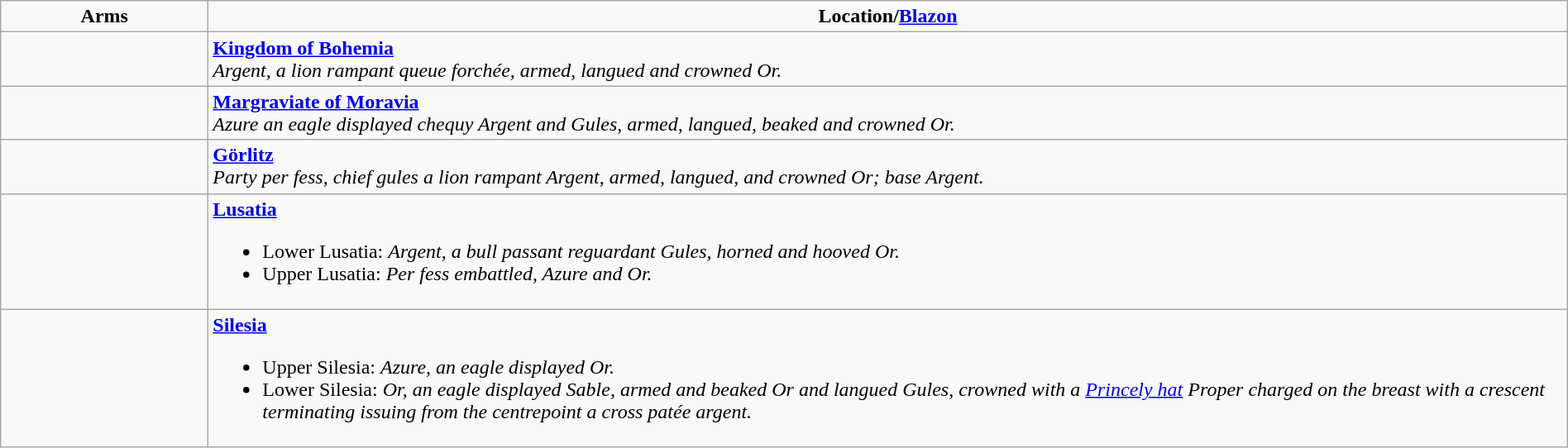<table class=wikitable width=100%>
<tr valign=top  align=center>
<td width="160"><strong>Arms</strong></td>
<td><strong>Location/<a href='#'>Blazon</a></strong></td>
</tr>
<tr valign=top>
<td align=center></td>
<td><strong><a href='#'>Kingdom of Bohemia</a></strong><br><em>Argent, a lion rampant queue forchée, armed, langued and crowned Or.</em></td>
</tr>
<tr valign=top>
<td align=center></td>
<td><strong><a href='#'>Margraviate of Moravia</a></strong><br><em>Azure an eagle displayed chequy Argent and Gules, armed, langued, beaked and crowned Or.</em></td>
</tr>
<tr valign=top>
<td align=center></td>
<td><strong><a href='#'>Görlitz</a></strong><br><em>Party per fess, chief gules a lion rampant Argent, armed, langued, and crowned Or; base Argent.</em></td>
</tr>
<tr valign=top>
<td align=center> </td>
<td><strong><a href='#'>Lusatia</a></strong><br><ul><li>Lower Lusatia: <em>Argent, a bull passant reguardant Gules, horned and hooved Or.</em></li><li>Upper Lusatia: <em>Per fess embattled, Azure and Or.</em></li></ul></td>
</tr>
<tr valign=top>
<td align=center> </td>
<td><strong><a href='#'>Silesia</a></strong><br><ul><li>Upper Silesia: <em>Azure, an eagle displayed Or.</em></li><li>Lower Silesia: <em>Or, an eagle displayed Sable, armed and beaked Or and langued Gules, crowned with a <a href='#'>Princely hat</a> Proper charged on the breast with a crescent terminating issuing from the centrepoint a cross patée argent.</em></li></ul></td>
</tr>
</table>
